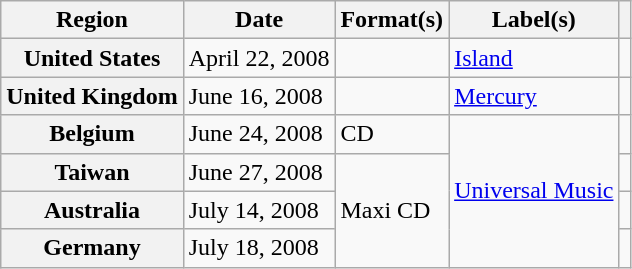<table class="wikitable plainrowheaders">
<tr>
<th>Region</th>
<th>Date</th>
<th>Format(s)</th>
<th>Label(s)</th>
<th></th>
</tr>
<tr>
<th scope="row">United States</th>
<td>April 22, 2008</td>
<td></td>
<td><a href='#'>Island</a></td>
<td></td>
</tr>
<tr>
<th scope="row">United Kingdom</th>
<td>June 16, 2008</td>
<td></td>
<td><a href='#'>Mercury</a></td>
<td></td>
</tr>
<tr>
<th scope="row">Belgium</th>
<td>June 24, 2008</td>
<td>CD</td>
<td rowspan="4"><a href='#'>Universal Music</a></td>
<td></td>
</tr>
<tr>
<th scope="row">Taiwan</th>
<td>June 27, 2008</td>
<td rowspan="3">Maxi CD</td>
<td></td>
</tr>
<tr>
<th scope="row">Australia</th>
<td>July 14, 2008</td>
<td></td>
</tr>
<tr>
<th scope="row">Germany</th>
<td>July 18, 2008</td>
<td></td>
</tr>
</table>
